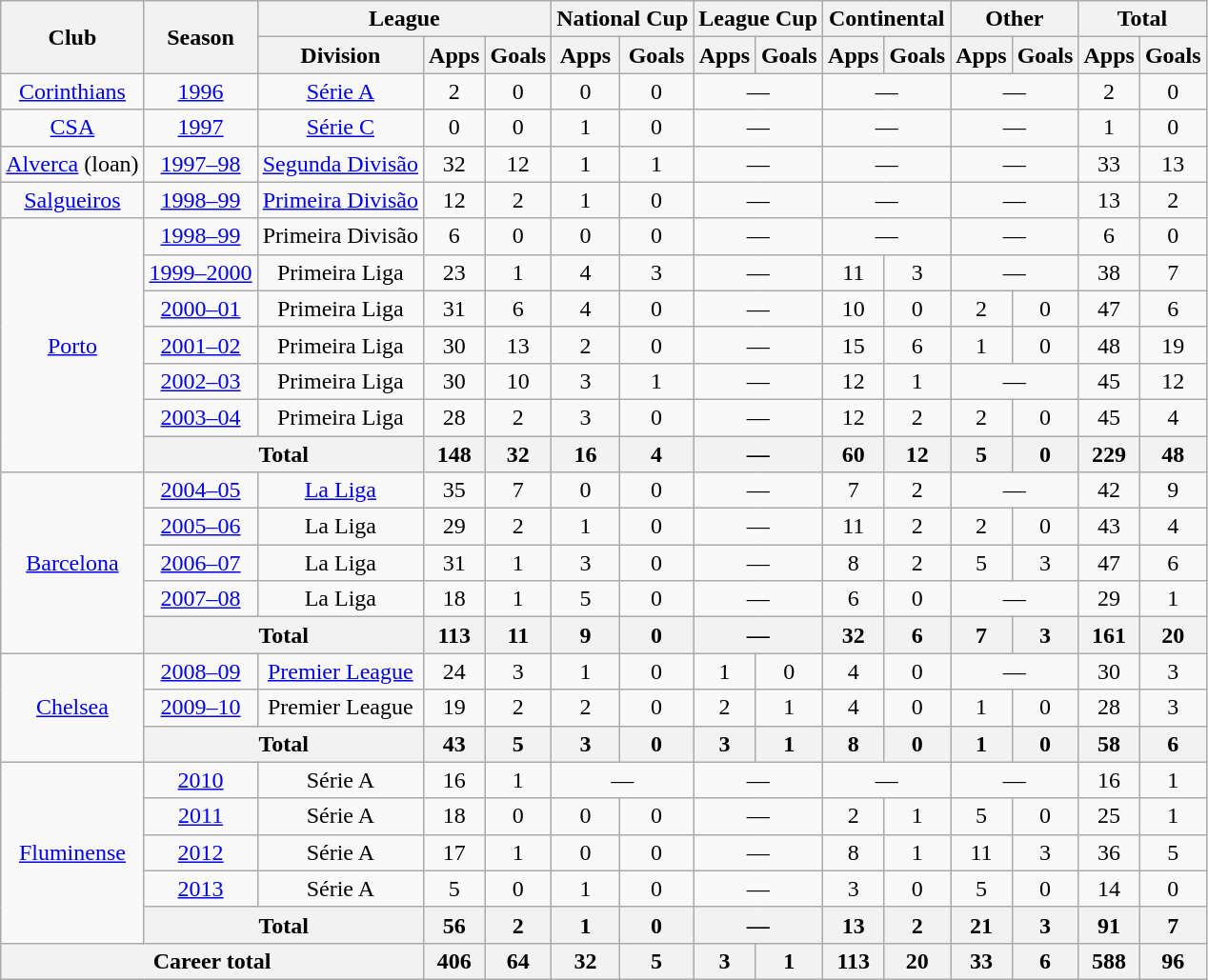<table class="wikitable" style="text-align: center">
<tr>
<th rowspan="2">Club</th>
<th rowspan="2">Season</th>
<th colspan="3">League</th>
<th colspan="2">National Cup</th>
<th colspan="2">League Cup</th>
<th colspan="2">Continental</th>
<th colspan="2">Other</th>
<th colspan="2">Total</th>
</tr>
<tr>
<th>Division</th>
<th>Apps</th>
<th>Goals</th>
<th>Apps</th>
<th>Goals</th>
<th>Apps</th>
<th>Goals</th>
<th>Apps</th>
<th>Goals</th>
<th>Apps</th>
<th>Goals</th>
<th>Apps</th>
<th>Goals</th>
</tr>
<tr>
<td><a href='#'>Corinthians</a></td>
<td><a href='#'>1996</a></td>
<td><a href='#'>Série A</a></td>
<td>2</td>
<td>0</td>
<td>0</td>
<td>0</td>
<td colspan="2">—</td>
<td colspan="2">—</td>
<td colspan="2">—</td>
<td>2</td>
<td>0</td>
</tr>
<tr>
<td><a href='#'>CSA</a></td>
<td><a href='#'>1997</a></td>
<td><a href='#'>Série C</a></td>
<td>0</td>
<td>0</td>
<td>1</td>
<td>0</td>
<td colspan="2">—</td>
<td colspan="2">—</td>
<td colspan="2">—</td>
<td>1</td>
<td>0</td>
</tr>
<tr>
<td><a href='#'>Alverca</a> (loan)</td>
<td><a href='#'>1997–98</a></td>
<td><a href='#'>Segunda Divisão</a></td>
<td>32</td>
<td>12</td>
<td>1</td>
<td>1</td>
<td colspan="2">—</td>
<td colspan="2">—</td>
<td colspan="2">—</td>
<td>33</td>
<td>13</td>
</tr>
<tr>
<td><a href='#'>Salgueiros</a></td>
<td><a href='#'>1998–99</a></td>
<td><a href='#'>Primeira Divisão</a></td>
<td>12</td>
<td>2</td>
<td>1</td>
<td>0</td>
<td colspan="2">—</td>
<td colspan="2">—</td>
<td colspan="2">—</td>
<td>13</td>
<td>2</td>
</tr>
<tr>
<td rowspan="7"><a href='#'>Porto</a></td>
<td><a href='#'>1998–99</a></td>
<td>Primeira Divisão</td>
<td>6</td>
<td>0</td>
<td>0</td>
<td>0</td>
<td colspan="2">—</td>
<td colspan="2">—</td>
<td colspan="2">—</td>
<td>6</td>
<td>0</td>
</tr>
<tr>
<td><a href='#'>1999–2000</a></td>
<td>Primeira Liga</td>
<td>23</td>
<td>1</td>
<td>4</td>
<td>3</td>
<td colspan="2">—</td>
<td>11</td>
<td>3</td>
<td colspan="2">—</td>
<td>38</td>
<td>7</td>
</tr>
<tr>
<td><a href='#'>2000–01</a></td>
<td>Primeira Liga</td>
<td>31</td>
<td>6</td>
<td>4</td>
<td>0</td>
<td colspan="2">—</td>
<td>10</td>
<td>0</td>
<td>2</td>
<td>0</td>
<td>47</td>
<td>6</td>
</tr>
<tr>
<td><a href='#'>2001–02</a></td>
<td>Primeira Liga</td>
<td>30</td>
<td>13</td>
<td>2</td>
<td>0</td>
<td colspan="2">—</td>
<td>15</td>
<td>6</td>
<td>1</td>
<td>0</td>
<td>48</td>
<td>19</td>
</tr>
<tr>
<td><a href='#'>2002–03</a></td>
<td>Primeira Liga</td>
<td>30</td>
<td>10</td>
<td>3</td>
<td>1</td>
<td colspan="2">—</td>
<td>12</td>
<td>1</td>
<td colspan="2">—</td>
<td>45</td>
<td>12</td>
</tr>
<tr>
<td><a href='#'>2003–04</a></td>
<td>Primeira Liga</td>
<td>28</td>
<td>2</td>
<td>3</td>
<td>0</td>
<td colspan="2">—</td>
<td>12</td>
<td>2</td>
<td>2</td>
<td>0</td>
<td>45</td>
<td>4</td>
</tr>
<tr>
<th colspan="2">Total</th>
<th>148</th>
<th>32</th>
<th>16</th>
<th>4</th>
<th colspan="2">—</th>
<th>60</th>
<th>12</th>
<th>5</th>
<th>0</th>
<th>229</th>
<th>48</th>
</tr>
<tr>
<td rowspan="5"><a href='#'>Barcelona</a></td>
<td><a href='#'>2004–05</a></td>
<td><a href='#'>La Liga</a></td>
<td>35</td>
<td>7</td>
<td>0</td>
<td>0</td>
<td colspan="2">—</td>
<td>7</td>
<td>2</td>
<td colspan="2">—</td>
<td>42</td>
<td>9</td>
</tr>
<tr>
<td><a href='#'>2005–06</a></td>
<td>La Liga</td>
<td>29</td>
<td>2</td>
<td>1</td>
<td>0</td>
<td colspan="2">—</td>
<td>11</td>
<td>2</td>
<td>2</td>
<td>0</td>
<td>43</td>
<td>4</td>
</tr>
<tr>
<td><a href='#'>2006–07</a></td>
<td>La Liga</td>
<td>31</td>
<td>1</td>
<td>3</td>
<td>0</td>
<td colspan="2">—</td>
<td>8</td>
<td>2</td>
<td>5</td>
<td>3</td>
<td>47</td>
<td>6</td>
</tr>
<tr>
<td><a href='#'>2007–08</a></td>
<td>La Liga</td>
<td>18</td>
<td>1</td>
<td>5</td>
<td>0</td>
<td colspan="2">—</td>
<td>6</td>
<td>0</td>
<td colspan="2">—</td>
<td>29</td>
<td>1</td>
</tr>
<tr>
<th colspan="2">Total</th>
<th>113</th>
<th>11</th>
<th>9</th>
<th>0</th>
<th colspan="2">—</th>
<th>32</th>
<th>6</th>
<th>7</th>
<th>3</th>
<th>161</th>
<th>20</th>
</tr>
<tr>
<td rowspan="3"><a href='#'>Chelsea</a></td>
<td><a href='#'>2008–09</a></td>
<td><a href='#'>Premier League</a></td>
<td>24</td>
<td>3</td>
<td>1</td>
<td>0</td>
<td>1</td>
<td>0</td>
<td>4</td>
<td>0</td>
<td colspan="2">—</td>
<td>30</td>
<td>3</td>
</tr>
<tr>
<td><a href='#'>2009–10</a></td>
<td>Premier League</td>
<td>19</td>
<td>2</td>
<td>2</td>
<td>0</td>
<td>2</td>
<td>1</td>
<td>4</td>
<td>0</td>
<td>1</td>
<td>0</td>
<td>28</td>
<td>3</td>
</tr>
<tr>
<th colspan="2">Total</th>
<th>43</th>
<th>5</th>
<th>3</th>
<th>0</th>
<th>3</th>
<th>1</th>
<th>8</th>
<th>0</th>
<th>1</th>
<th>0</th>
<th>58</th>
<th>6</th>
</tr>
<tr>
<td rowspan="5"><a href='#'>Fluminense</a></td>
<td><a href='#'>2010</a></td>
<td>Série A</td>
<td>16</td>
<td>1</td>
<td colspan="2">—</td>
<td colspan="2">—</td>
<td colspan="2">—</td>
<td colspan="2">—</td>
<td>16</td>
<td>1</td>
</tr>
<tr>
<td><a href='#'>2011</a></td>
<td>Série A</td>
<td>18</td>
<td>0</td>
<td>0</td>
<td>0</td>
<td colspan="2">—</td>
<td>2</td>
<td>1</td>
<td>5</td>
<td>0</td>
<td>25</td>
<td>1</td>
</tr>
<tr>
<td><a href='#'>2012</a></td>
<td>Série A</td>
<td>17</td>
<td>1</td>
<td>0</td>
<td>0</td>
<td colspan="2">—</td>
<td>8</td>
<td>1</td>
<td>11</td>
<td>3</td>
<td>36</td>
<td>5</td>
</tr>
<tr>
<td><a href='#'>2013</a></td>
<td>Série A</td>
<td>5</td>
<td>0</td>
<td>1</td>
<td>0</td>
<td colspan="2">—</td>
<td>3</td>
<td>0</td>
<td>5</td>
<td>0</td>
<td>14</td>
<td>0</td>
</tr>
<tr>
<th colspan="2">Total</th>
<th>56</th>
<th>2</th>
<th>1</th>
<th>0</th>
<th colspan="2">—</th>
<th>13</th>
<th>2</th>
<th>21</th>
<th>3</th>
<th>91</th>
<th>7</th>
</tr>
<tr>
<th colspan="3">Career total</th>
<th>406</th>
<th>64</th>
<th>32</th>
<th>5</th>
<th>3</th>
<th>1</th>
<th>113</th>
<th>20</th>
<th>33</th>
<th>6</th>
<th>588</th>
<th>96</th>
</tr>
</table>
